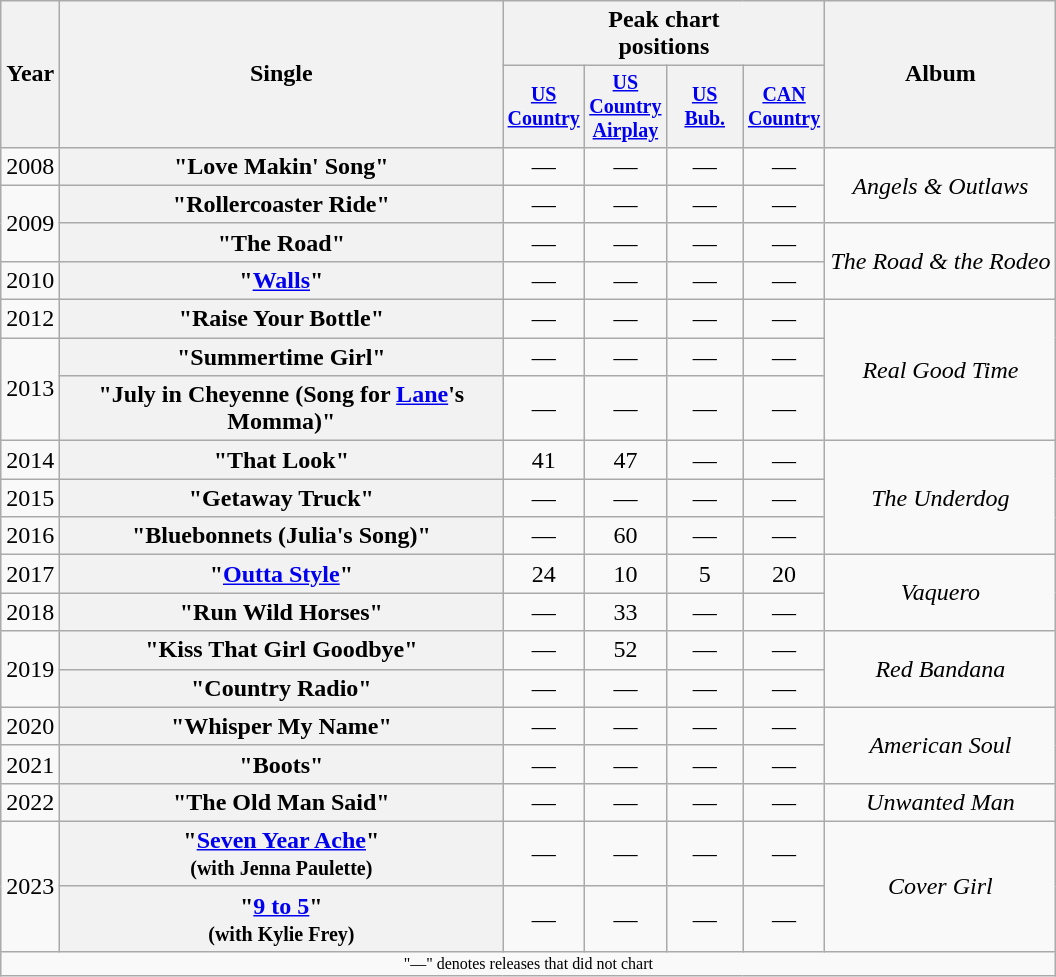<table class="wikitable plainrowheaders" style="text-align:center;">
<tr>
<th rowspan="2">Year</th>
<th rowspan="2" style="width:18em;">Single</th>
<th colspan="4">Peak chart<br>positions</th>
<th rowspan="2">Album</th>
</tr>
<tr style="font-size:smaller;">
<th width="45"><a href='#'>US Country</a><br></th>
<th width="45"><a href='#'>US Country Airplay</a><br></th>
<th width="45"><a href='#'>US<br>Bub.</a><br></th>
<th width="45"><a href='#'>CAN Country</a><br></th>
</tr>
<tr>
<td>2008</td>
<th scope="row">"Love Makin' Song"</th>
<td>—</td>
<td>—</td>
<td>—</td>
<td>—</td>
<td rowspan=2><em>Angels & Outlaws</em></td>
</tr>
<tr>
<td rowspan=2>2009</td>
<th scope="row">"Rollercoaster Ride"</th>
<td>—</td>
<td>—</td>
<td>—</td>
<td>—</td>
</tr>
<tr>
<th scope="row">"The Road"</th>
<td>—</td>
<td>—</td>
<td>—</td>
<td>—</td>
<td rowspan="2"><em>The Road & the Rodeo</em></td>
</tr>
<tr>
<td>2010</td>
<th scope="row">"<a href='#'>Walls</a>"</th>
<td>—</td>
<td>—</td>
<td>—</td>
<td>—</td>
</tr>
<tr>
<td>2012</td>
<th scope="row">"Raise Your Bottle"</th>
<td>—</td>
<td>—</td>
<td>—</td>
<td>—</td>
<td rowspan="3"><em>Real Good Time</em></td>
</tr>
<tr>
<td rowspan=2>2013</td>
<th scope="row">"Summertime Girl"</th>
<td>—</td>
<td>—</td>
<td>—</td>
<td>—</td>
</tr>
<tr>
<th scope="row">"July in Cheyenne (Song for <a href='#'>Lane</a>'s Momma)"</th>
<td>—</td>
<td>—</td>
<td>—</td>
<td>—</td>
</tr>
<tr>
<td>2014</td>
<th scope="row">"That Look"</th>
<td>41</td>
<td>47</td>
<td>—</td>
<td>—</td>
<td rowspan="3"><em>The Underdog</em></td>
</tr>
<tr>
<td>2015</td>
<th scope="row">"Getaway Truck"</th>
<td>—</td>
<td>—</td>
<td>—</td>
<td>—</td>
</tr>
<tr>
<td>2016</td>
<th scope="row">"Bluebonnets (Julia's Song)"</th>
<td>—</td>
<td>60</td>
<td>—</td>
<td>—</td>
</tr>
<tr>
<td>2017</td>
<th scope="row">"<a href='#'>Outta Style</a>"</th>
<td>24</td>
<td>10</td>
<td>5</td>
<td>20</td>
<td rowspan="2"><em>Vaquero</em></td>
</tr>
<tr>
<td>2018</td>
<th scope="row">"Run Wild Horses"</th>
<td>—</td>
<td>33</td>
<td>—</td>
<td>—</td>
</tr>
<tr>
<td rowspan="2">2019</td>
<th scope="row">"Kiss That Girl Goodbye"</th>
<td>—</td>
<td>52</td>
<td>—</td>
<td>—</td>
<td rowspan="2"><em>Red Bandana</em></td>
</tr>
<tr>
<th scope="row">"Country Radio"</th>
<td>—</td>
<td>—</td>
<td>—</td>
<td>—</td>
</tr>
<tr>
<td>2020</td>
<th scope="row">"Whisper My Name"</th>
<td>—</td>
<td>—</td>
<td>—</td>
<td>—</td>
<td rowspan="2"><em>American Soul</em></td>
</tr>
<tr>
<td>2021</td>
<th scope="row">"Boots"</th>
<td>—</td>
<td>—</td>
<td>—</td>
<td>—</td>
</tr>
<tr>
<td>2022</td>
<th scope="row">"The Old Man Said"</th>
<td>—</td>
<td>—</td>
<td>—</td>
<td>—</td>
<td><em>Unwanted Man</em></td>
</tr>
<tr>
<td rowspan=2>2023</td>
<th scope="row">"<a href='#'>Seven Year Ache</a>"<br><small>(with Jenna Paulette)</small></th>
<td>—</td>
<td>—</td>
<td>—</td>
<td>—</td>
<td rowspan=2><em>Cover Girl</em></td>
</tr>
<tr>
<th scope="row">"<a href='#'>9 to 5</a>"<br><small>(with Kylie Frey)</small></th>
<td>—</td>
<td>—</td>
<td>—</td>
<td>—</td>
</tr>
<tr>
<td colspan="7" style="font-size:8pt">"—" denotes releases that did not chart</td>
</tr>
</table>
